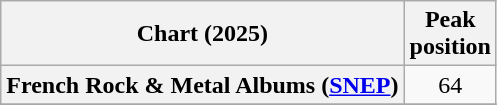<table class="wikitable sortable plainrowheaders" style="text-align:center">
<tr>
<th scope="col">Chart (2025)</th>
<th scope="col">Peak<br>position</th>
</tr>
<tr>
<th scope="row">French Rock & Metal Albums (<a href='#'>SNEP</a>)</th>
<td>64</td>
</tr>
<tr>
</tr>
<tr>
</tr>
<tr>
</tr>
<tr>
</tr>
</table>
